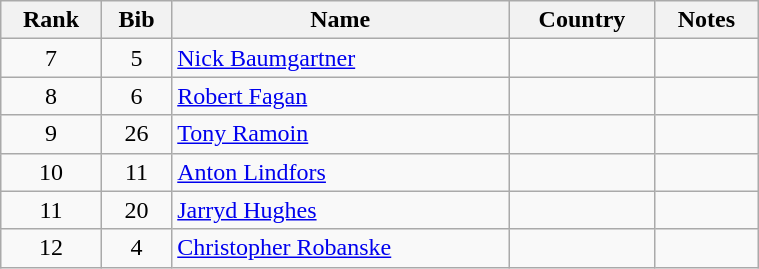<table class="wikitable" style="text-align:center;" width=40%>
<tr>
<th>Rank</th>
<th>Bib</th>
<th>Name</th>
<th>Country</th>
<th>Notes</th>
</tr>
<tr>
<td>7</td>
<td>5</td>
<td align=left><a href='#'>Nick Baumgartner</a></td>
<td align=left></td>
<td></td>
</tr>
<tr>
<td>8</td>
<td>6</td>
<td align=left><a href='#'>Robert Fagan</a></td>
<td align=left></td>
<td></td>
</tr>
<tr>
<td>9</td>
<td>26</td>
<td align=left><a href='#'>Tony Ramoin</a></td>
<td align=left></td>
<td></td>
</tr>
<tr>
<td>10</td>
<td>11</td>
<td align=left><a href='#'>Anton Lindfors</a></td>
<td align=left></td>
<td></td>
</tr>
<tr>
<td>11</td>
<td>20</td>
<td align=left><a href='#'>Jarryd Hughes</a></td>
<td align=left></td>
<td></td>
</tr>
<tr>
<td>12</td>
<td>4</td>
<td align=left><a href='#'>Christopher Robanske</a></td>
<td align=left></td>
<td></td>
</tr>
</table>
